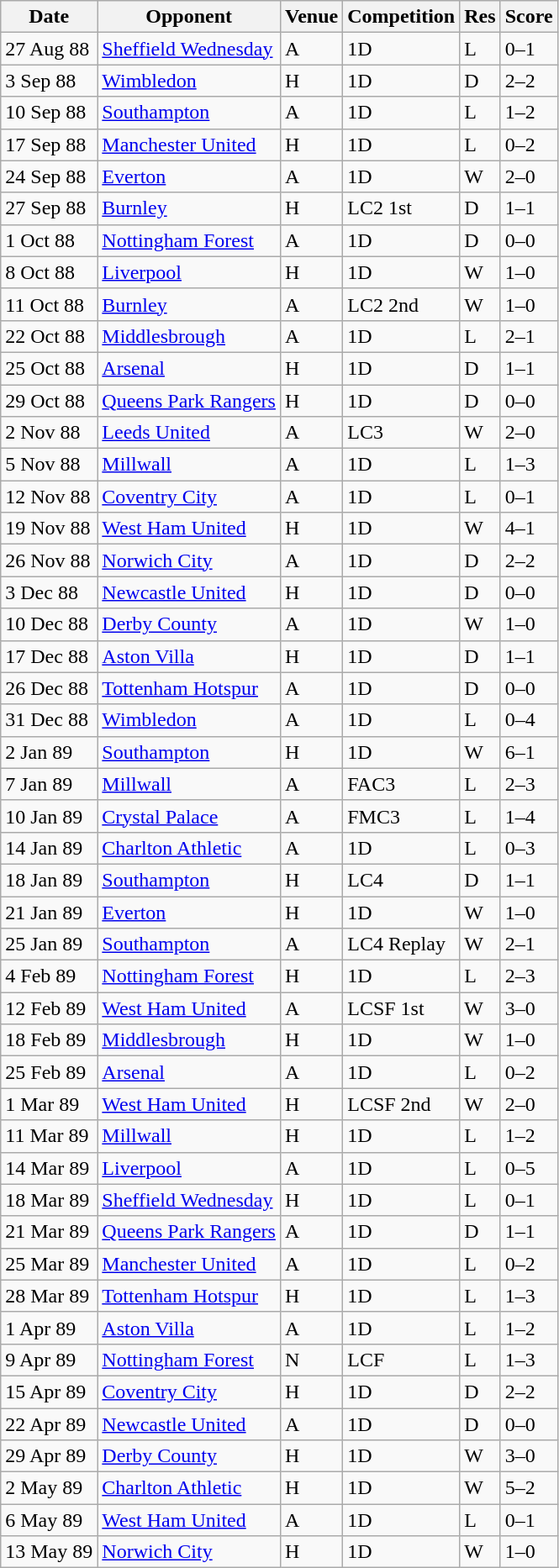<table class="wikitable">
<tr>
<th>Date</th>
<th>Opponent</th>
<th>Venue</th>
<th>Competition</th>
<th>Res</th>
<th>Score</th>
</tr>
<tr>
<td>27 Aug 88</td>
<td><a href='#'>Sheffield Wednesday</a></td>
<td>A</td>
<td>1D</td>
<td>L</td>
<td>0–1</td>
</tr>
<tr>
<td>3 Sep 88</td>
<td><a href='#'>Wimbledon</a></td>
<td>H</td>
<td>1D</td>
<td>D</td>
<td>2–2</td>
</tr>
<tr>
<td>10 Sep 88</td>
<td><a href='#'>Southampton</a></td>
<td>A</td>
<td>1D</td>
<td>L</td>
<td>1–2</td>
</tr>
<tr>
<td>17 Sep 88</td>
<td><a href='#'>Manchester United</a></td>
<td>H</td>
<td>1D</td>
<td>L</td>
<td>0–2</td>
</tr>
<tr>
<td>24 Sep 88</td>
<td><a href='#'>Everton</a></td>
<td>A</td>
<td>1D</td>
<td>W</td>
<td>2–0</td>
</tr>
<tr>
<td>27 Sep 88</td>
<td><a href='#'>Burnley</a></td>
<td>H</td>
<td>LC2 1st</td>
<td>D</td>
<td>1–1</td>
</tr>
<tr>
<td>1 Oct 88</td>
<td><a href='#'>Nottingham Forest</a></td>
<td>A</td>
<td>1D</td>
<td>D</td>
<td>0–0</td>
</tr>
<tr>
<td>8 Oct 88</td>
<td><a href='#'>Liverpool</a></td>
<td>H</td>
<td>1D</td>
<td>W</td>
<td>1–0</td>
</tr>
<tr>
<td>11 Oct 88</td>
<td><a href='#'>Burnley</a></td>
<td>A</td>
<td>LC2 2nd</td>
<td>W</td>
<td>1–0</td>
</tr>
<tr>
<td>22 Oct 88</td>
<td><a href='#'>Middlesbrough</a></td>
<td>A</td>
<td>1D</td>
<td>L</td>
<td>2–1</td>
</tr>
<tr>
<td>25 Oct 88</td>
<td><a href='#'>Arsenal</a></td>
<td>H</td>
<td>1D</td>
<td>D</td>
<td>1–1</td>
</tr>
<tr>
<td>29 Oct 88</td>
<td><a href='#'>Queens Park Rangers</a></td>
<td>H</td>
<td>1D</td>
<td>D</td>
<td>0–0</td>
</tr>
<tr>
<td>2 Nov 88</td>
<td><a href='#'>Leeds United</a></td>
<td>A</td>
<td>LC3</td>
<td>W</td>
<td>2–0</td>
</tr>
<tr>
<td>5 Nov 88</td>
<td><a href='#'>Millwall</a></td>
<td>A</td>
<td>1D</td>
<td>L</td>
<td>1–3</td>
</tr>
<tr>
<td>12 Nov 88</td>
<td><a href='#'>Coventry City</a></td>
<td>A</td>
<td>1D</td>
<td>L</td>
<td>0–1</td>
</tr>
<tr>
<td>19 Nov 88</td>
<td><a href='#'>West Ham United</a></td>
<td>H</td>
<td>1D</td>
<td>W</td>
<td>4–1</td>
</tr>
<tr>
<td>26 Nov 88</td>
<td><a href='#'>Norwich City</a></td>
<td>A</td>
<td>1D</td>
<td>D</td>
<td>2–2</td>
</tr>
<tr>
<td>3 Dec 88</td>
<td><a href='#'>Newcastle United</a></td>
<td>H</td>
<td>1D</td>
<td>D</td>
<td>0–0</td>
</tr>
<tr>
<td>10 Dec 88</td>
<td><a href='#'>Derby County</a></td>
<td>A</td>
<td>1D</td>
<td>W</td>
<td>1–0</td>
</tr>
<tr>
<td>17 Dec 88</td>
<td><a href='#'>Aston Villa</a></td>
<td>H</td>
<td>1D</td>
<td>D</td>
<td>1–1</td>
</tr>
<tr>
<td>26 Dec 88</td>
<td><a href='#'>Tottenham Hotspur</a></td>
<td>A</td>
<td>1D</td>
<td>D</td>
<td>0–0</td>
</tr>
<tr>
<td>31 Dec 88</td>
<td><a href='#'>Wimbledon</a></td>
<td>A</td>
<td>1D</td>
<td>L</td>
<td>0–4</td>
</tr>
<tr>
<td>2 Jan 89</td>
<td><a href='#'>Southampton</a></td>
<td>H</td>
<td>1D</td>
<td>W</td>
<td>6–1</td>
</tr>
<tr>
<td>7 Jan 89</td>
<td><a href='#'>Millwall</a></td>
<td>A</td>
<td>FAC3</td>
<td>L</td>
<td>2–3</td>
</tr>
<tr>
<td>10 Jan 89</td>
<td><a href='#'>Crystal Palace</a></td>
<td>A</td>
<td>FMC3</td>
<td>L</td>
<td>1–4</td>
</tr>
<tr>
<td>14 Jan 89</td>
<td><a href='#'>Charlton Athletic</a></td>
<td>A</td>
<td>1D</td>
<td>L</td>
<td>0–3</td>
</tr>
<tr>
<td>18 Jan 89</td>
<td><a href='#'>Southampton</a></td>
<td>H</td>
<td>LC4</td>
<td>D</td>
<td>1–1</td>
</tr>
<tr>
<td>21 Jan 89</td>
<td><a href='#'>Everton</a></td>
<td>H</td>
<td>1D</td>
<td>W</td>
<td>1–0</td>
</tr>
<tr>
<td>25 Jan 89</td>
<td><a href='#'>Southampton</a></td>
<td>A</td>
<td>LC4 Replay</td>
<td>W</td>
<td>2–1</td>
</tr>
<tr>
<td>4 Feb 89</td>
<td><a href='#'>Nottingham Forest</a></td>
<td>H</td>
<td>1D</td>
<td>L</td>
<td>2–3</td>
</tr>
<tr>
<td>12 Feb 89</td>
<td><a href='#'>West Ham United</a></td>
<td>A</td>
<td>LCSF 1st</td>
<td>W</td>
<td>3–0</td>
</tr>
<tr>
<td>18 Feb 89</td>
<td><a href='#'>Middlesbrough</a></td>
<td>H</td>
<td>1D</td>
<td>W</td>
<td>1–0</td>
</tr>
<tr>
<td>25 Feb 89</td>
<td><a href='#'>Arsenal</a></td>
<td>A</td>
<td>1D</td>
<td>L</td>
<td>0–2</td>
</tr>
<tr>
<td>1 Mar 89</td>
<td><a href='#'>West Ham United</a></td>
<td>H</td>
<td>LCSF 2nd</td>
<td>W</td>
<td>2–0</td>
</tr>
<tr>
<td>11 Mar 89</td>
<td><a href='#'>Millwall</a></td>
<td>H</td>
<td>1D</td>
<td>L</td>
<td>1–2</td>
</tr>
<tr>
<td>14 Mar 89</td>
<td><a href='#'>Liverpool</a></td>
<td>A</td>
<td>1D</td>
<td>L</td>
<td>0–5</td>
</tr>
<tr>
<td>18 Mar 89</td>
<td><a href='#'>Sheffield Wednesday</a></td>
<td>H</td>
<td>1D</td>
<td>L</td>
<td>0–1</td>
</tr>
<tr>
<td>21 Mar 89</td>
<td><a href='#'>Queens Park Rangers</a></td>
<td>A</td>
<td>1D</td>
<td>D</td>
<td>1–1</td>
</tr>
<tr>
<td>25 Mar 89</td>
<td><a href='#'>Manchester United</a></td>
<td>A</td>
<td>1D</td>
<td>L</td>
<td>0–2</td>
</tr>
<tr>
<td>28 Mar 89</td>
<td><a href='#'>Tottenham Hotspur</a></td>
<td>H</td>
<td>1D</td>
<td>L</td>
<td>1–3</td>
</tr>
<tr>
<td>1 Apr 89</td>
<td><a href='#'>Aston Villa</a></td>
<td>A</td>
<td>1D</td>
<td>L</td>
<td>1–2</td>
</tr>
<tr>
<td>9 Apr 89</td>
<td><a href='#'>Nottingham Forest</a></td>
<td>N</td>
<td>LCF</td>
<td>L</td>
<td>1–3</td>
</tr>
<tr>
<td>15 Apr 89</td>
<td><a href='#'>Coventry City</a></td>
<td>H</td>
<td>1D</td>
<td>D</td>
<td>2–2</td>
</tr>
<tr>
<td>22 Apr 89</td>
<td><a href='#'>Newcastle United</a></td>
<td>A</td>
<td>1D</td>
<td>D</td>
<td>0–0</td>
</tr>
<tr>
<td>29 Apr 89</td>
<td><a href='#'>Derby County</a></td>
<td>H</td>
<td>1D</td>
<td>W</td>
<td>3–0</td>
</tr>
<tr>
<td>2 May 89</td>
<td><a href='#'>Charlton Athletic</a></td>
<td>H</td>
<td>1D</td>
<td>W</td>
<td>5–2</td>
</tr>
<tr>
<td>6 May 89</td>
<td><a href='#'>West Ham United</a></td>
<td>A</td>
<td>1D</td>
<td>L</td>
<td>0–1</td>
</tr>
<tr>
<td>13 May 89</td>
<td><a href='#'>Norwich City</a></td>
<td>H</td>
<td>1D</td>
<td>W</td>
<td>1–0</td>
</tr>
</table>
